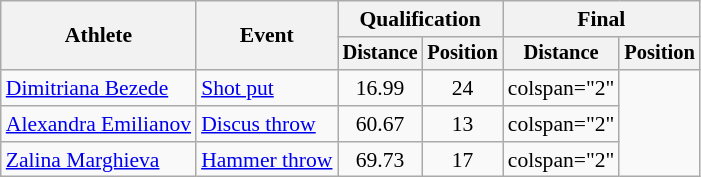<table class="wikitable" style="font-size:90%">
<tr>
<th rowspan="2">Athlete</th>
<th rowspan="2">Event</th>
<th colspan="2">Qualification</th>
<th colspan="2">Final</th>
</tr>
<tr style="font-size:95%">
<th>Distance</th>
<th>Position</th>
<th>Distance</th>
<th>Position</th>
</tr>
<tr align="center">
<td align="left"><a href='#'>Dimitriana Bezede</a></td>
<td align="left"><a href='#'>Shot put</a></td>
<td>16.99</td>
<td>24</td>
<td>colspan="2" </td>
</tr>
<tr align="center">
<td align="left"><a href='#'>Alexandra Emilianov</a></td>
<td align="left"><a href='#'>Discus throw</a></td>
<td>60.67 </td>
<td>13</td>
<td>colspan="2" </td>
</tr>
<tr align="center">
<td align="left"><a href='#'>Zalina Marghieva</a></td>
<td align="left"><a href='#'>Hammer throw</a></td>
<td>69.73</td>
<td>17</td>
<td>colspan="2" </td>
</tr>
</table>
